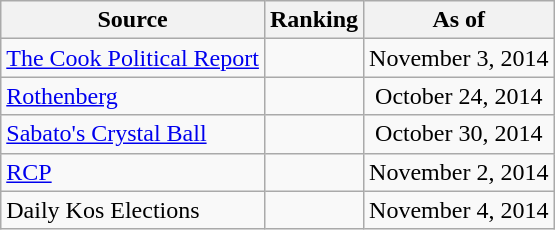<table class="wikitable" style="text-align:center">
<tr>
<th>Source</th>
<th>Ranking</th>
<th>As of</th>
</tr>
<tr>
<td align=left><a href='#'>The Cook Political Report</a></td>
<td></td>
<td>November 3, 2014</td>
</tr>
<tr>
<td align=left><a href='#'>Rothenberg</a></td>
<td></td>
<td>October 24, 2014</td>
</tr>
<tr>
<td align=left><a href='#'>Sabato's Crystal Ball</a></td>
<td></td>
<td>October 30, 2014</td>
</tr>
<tr>
<td align="left"><a href='#'>RCP</a></td>
<td></td>
<td>November 2, 2014</td>
</tr>
<tr>
<td align=left>Daily Kos Elections</td>
<td></td>
<td>November 4, 2014</td>
</tr>
</table>
